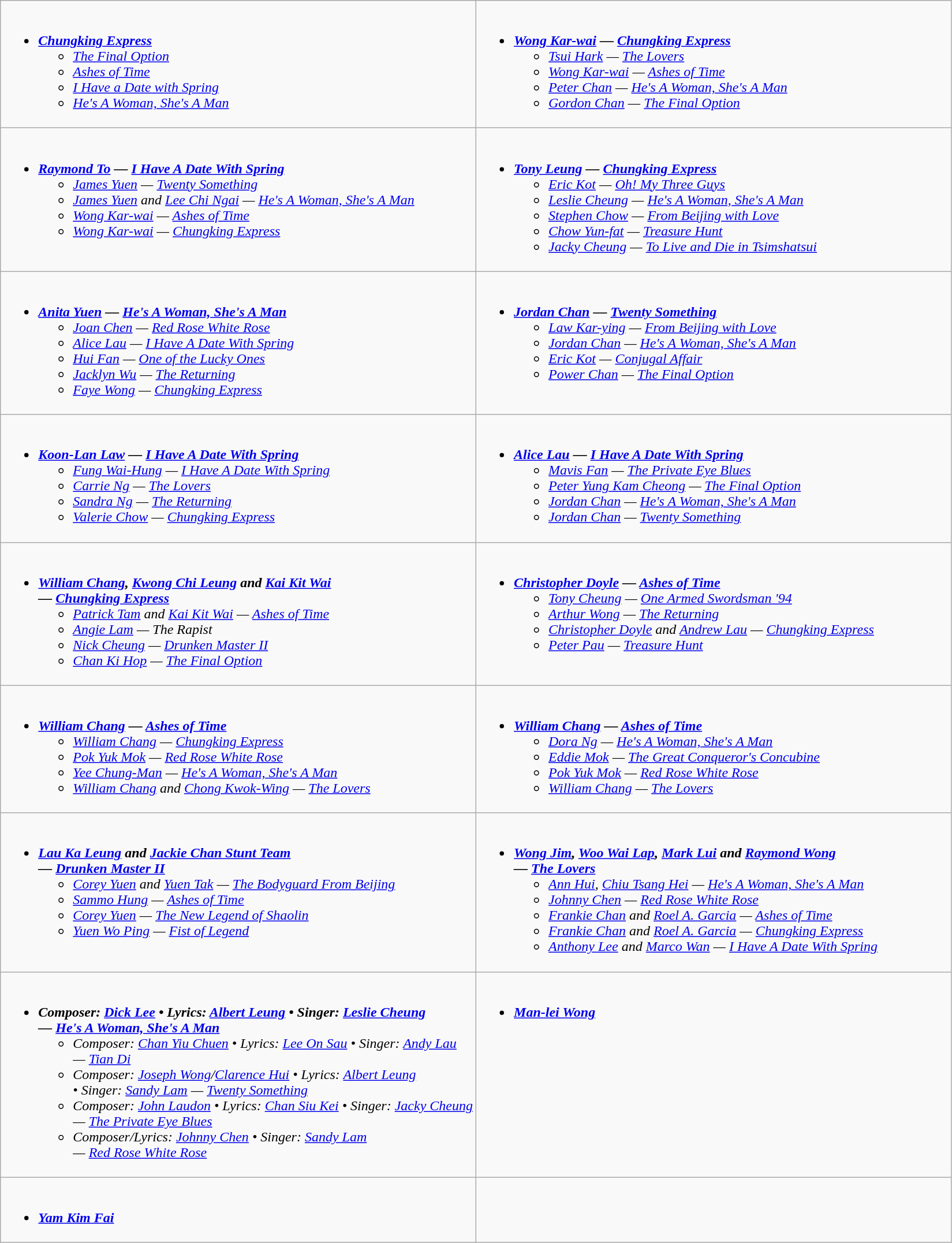<table class=wikitable>
<tr>
<td valign="top" width="50%"><br><ul><li><strong><em><a href='#'>Chungking Express</a></em></strong><ul><li><em><a href='#'>The Final Option</a></em></li><li><em><a href='#'>Ashes of Time</a></em></li><li><em><a href='#'>I Have a Date with Spring</a></em></li><li><em><a href='#'>He's A Woman, She's A Man</a></em></li></ul></li></ul></td>
<td valign="top" width="50%"><br><ul><li><strong><em><a href='#'>Wong Kar-wai</a> — <a href='#'>Chungking Express</a></em></strong><ul><li><em><a href='#'>Tsui Hark</a> — <a href='#'>The Lovers</a></em></li><li><em><a href='#'>Wong Kar-wai</a> — <a href='#'>Ashes of Time</a></em></li><li><em><a href='#'>Peter Chan</a> — <a href='#'>He's A Woman, She's A Man</a></em></li><li><em><a href='#'>Gordon Chan</a> — <a href='#'>The Final Option</a></em></li></ul></li></ul></td>
</tr>
<tr>
<td valign="top" width="50%"><br><ul><li><strong><em><a href='#'>Raymond To</a> — <a href='#'>I Have A Date With Spring</a></em></strong><ul><li><em><a href='#'>James Yuen</a> — <a href='#'>Twenty Something</a></em></li><li><em><a href='#'>James Yuen</a> and <a href='#'>Lee Chi Ngai</a> — <a href='#'>He's A Woman, She's A Man</a></em></li><li><em><a href='#'>Wong Kar-wai</a> — <a href='#'>Ashes of Time</a></em></li><li><em><a href='#'>Wong Kar-wai</a> — <a href='#'>Chungking Express</a></em></li></ul></li></ul></td>
<td valign="top" width="50%"><br><ul><li><strong><em><a href='#'>Tony Leung</a> — <a href='#'>Chungking Express</a></em></strong><ul><li><em><a href='#'>Eric Kot</a> — <a href='#'>Oh! My Three Guys</a></em></li><li><em><a href='#'>Leslie Cheung</a> — <a href='#'>He's A Woman, She's A Man</a></em></li><li><em><a href='#'>Stephen Chow</a> — <a href='#'>From Beijing with Love</a></em></li><li><em><a href='#'>Chow Yun-fat</a> — <a href='#'>Treasure Hunt</a></em></li><li><em><a href='#'>Jacky Cheung</a> — <a href='#'>To Live and Die in Tsimshatsui</a></em></li></ul></li></ul></td>
</tr>
<tr>
<td valign="top" width="50%"><br><ul><li><strong><em><a href='#'>Anita Yuen</a> — <a href='#'>He's A Woman, She's A Man</a></em></strong><ul><li><em><a href='#'>Joan Chen</a> — <a href='#'>Red Rose White Rose</a></em></li><li><em><a href='#'>Alice Lau</a> — <a href='#'>I Have A Date With Spring</a></em></li><li><em><a href='#'>Hui Fan</a> — <a href='#'>One of the Lucky Ones</a></em></li><li><em><a href='#'>Jacklyn Wu</a> — <a href='#'>The Returning</a></em></li><li><em><a href='#'>Faye Wong</a> — <a href='#'>Chungking Express</a></em></li></ul></li></ul></td>
<td valign="top" width="50%"><br><ul><li><strong><em><a href='#'>Jordan Chan</a> — <a href='#'>Twenty Something</a></em></strong><ul><li><em><a href='#'>Law Kar-ying</a> — <a href='#'>From Beijing with Love</a></em></li><li><em><a href='#'>Jordan Chan</a> — <a href='#'>He's A Woman, She's A Man</a></em></li><li><em><a href='#'>Eric Kot</a> — <a href='#'>Conjugal Affair</a></em></li><li><em><a href='#'>Power Chan</a> — <a href='#'>The Final Option</a></em></li></ul></li></ul></td>
</tr>
<tr>
<td valign="top" width="50%"><br><ul><li><strong><em><a href='#'>Koon-Lan Law</a> — <a href='#'>I Have A Date With Spring</a></em></strong><ul><li><em><a href='#'>Fung Wai-Hung</a> — <a href='#'>I Have A Date With Spring</a></em></li><li><em><a href='#'>Carrie Ng</a> — <a href='#'>The Lovers</a></em></li><li><em><a href='#'>Sandra Ng</a> — <a href='#'>The Returning</a></em></li><li><em><a href='#'>Valerie Chow</a> — <a href='#'>Chungking Express</a></em></li></ul></li></ul></td>
<td valign="top" width="50%"><br><ul><li><strong><em><a href='#'>Alice Lau</a> — <a href='#'>I Have A Date With Spring</a></em></strong><ul><li><em><a href='#'>Mavis Fan</a> — <a href='#'>The Private Eye Blues</a></em></li><li><em><a href='#'>Peter Yung Kam Cheong</a> — <a href='#'>The Final Option</a></em></li><li><em><a href='#'>Jordan Chan</a> — <a href='#'>He's A Woman, She's A Man</a></em></li><li><em><a href='#'>Jordan Chan</a> — <a href='#'>Twenty Something</a></em></li></ul></li></ul></td>
</tr>
<tr>
<td valign="top" width="50%"><br><ul><li><strong><em><a href='#'>William Chang</a>, <a href='#'>Kwong Chi Leung</a> and <a href='#'>Kai Kit Wai</a><br> — <a href='#'>Chungking Express</a></em></strong><ul><li><em><a href='#'>Patrick Tam</a> and <a href='#'>Kai Kit Wai</a> — <a href='#'>Ashes of Time</a></em></li><li><em><a href='#'>Angie Lam</a> — The Rapist</em></li><li><em><a href='#'>Nick Cheung</a> — <a href='#'>Drunken Master II</a></em></li><li><em><a href='#'>Chan Ki Hop</a> — <a href='#'>The Final Option</a></em></li></ul></li></ul></td>
<td valign="top" width="50%"><br><ul><li><strong><em><a href='#'>Christopher Doyle</a> — <a href='#'>Ashes of Time</a></em></strong><ul><li><em><a href='#'>Tony Cheung</a> — <a href='#'>One Armed Swordsman '94</a></em></li><li><em><a href='#'>Arthur Wong</a> — <a href='#'>The Returning</a></em></li><li><em><a href='#'>Christopher Doyle</a> and <a href='#'>Andrew Lau</a> — <a href='#'>Chungking Express</a></em></li><li><em><a href='#'>Peter Pau</a> — <a href='#'>Treasure Hunt</a></em></li></ul></li></ul></td>
</tr>
<tr>
<td valign="top" width="50%"><br><ul><li><strong><em><a href='#'>William Chang</a> — <a href='#'>Ashes of Time</a></em></strong><ul><li><em><a href='#'>William Chang</a> — <a href='#'>Chungking Express</a></em></li><li><em><a href='#'>Pok Yuk Mok</a> — <a href='#'>Red Rose White Rose</a></em></li><li><em><a href='#'>Yee Chung-Man</a> — <a href='#'>He's A Woman, She's A Man</a></em></li><li><em><a href='#'>William Chang</a> and <a href='#'>Chong Kwok-Wing</a> — <a href='#'>The Lovers</a></em></li></ul></li></ul></td>
<td valign="top" width="50%"><br><ul><li><strong><em><a href='#'>William Chang</a> — <a href='#'>Ashes of Time</a></em></strong><ul><li><em><a href='#'>Dora Ng</a> — <a href='#'>He's A Woman, She's A Man</a></em></li><li><em><a href='#'>Eddie Mok</a> — <a href='#'>The Great Conqueror's Concubine</a></em></li><li><em><a href='#'>Pok Yuk Mok</a> — <a href='#'>Red Rose White Rose</a></em></li><li><em><a href='#'>William Chang</a> — <a href='#'>The Lovers</a></em></li></ul></li></ul></td>
</tr>
<tr>
<td valign="top" width="50%"><br><ul><li><strong><em><a href='#'>Lau Ka Leung</a> and <a href='#'>Jackie Chan Stunt Team</a> <br>— <a href='#'>Drunken Master II</a></em></strong><ul><li><em><a href='#'>Corey Yuen</a> and <a href='#'>Yuen Tak</a> — <a href='#'>The Bodyguard From Beijing</a></em></li><li><em><a href='#'>Sammo Hung</a> — <a href='#'>Ashes of Time</a></em></li><li><em><a href='#'>Corey Yuen</a> — <a href='#'>The New Legend of Shaolin</a></em></li><li><em><a href='#'>Yuen Wo Ping</a> — <a href='#'>Fist of Legend</a></em></li></ul></li></ul></td>
<td valign="top" width="50%"><br><ul><li><strong><em><a href='#'>Wong Jim</a>, <a href='#'>Woo Wai Lap</a>, <a href='#'>Mark Lui</a> and <a href='#'>Raymond Wong</a> <br>— <a href='#'>The Lovers</a></em></strong><ul><li><em><a href='#'>Ann Hui</a>, <a href='#'>Chiu Tsang Hei</a> — <a href='#'>He's A Woman, She's A Man</a></em></li><li><em><a href='#'>Johnny Chen</a> — <a href='#'>Red Rose White Rose</a></em></li><li><em><a href='#'>Frankie Chan</a> and <a href='#'>Roel A. Garcia</a> — <a href='#'>Ashes of Time</a></em></li><li><em><a href='#'>Frankie Chan</a> and <a href='#'>Roel A. Garcia</a> — <a href='#'>Chungking Express</a></em></li><li><em><a href='#'>Anthony Lee</a> and <a href='#'>Marco Wan</a> — <a href='#'>I Have A Date With Spring</a></em></li></ul></li></ul></td>
</tr>
<tr>
<td valign="top" width="50%"><br><ul><li><strong><em>Composer: <a href='#'>Dick Lee</a> • Lyrics: <a href='#'>Albert Leung</a> • Singer: <a href='#'>Leslie Cheung</a> <br>—  <a href='#'>He's A Woman, She's A Man</a></em></strong><ul><li><em>Composer: <a href='#'>Chan Yiu Chuen</a> • Lyrics: <a href='#'>Lee On Sau</a> • Singer: <a href='#'>Andy Lau</a>  <br>—  <a href='#'>Tian Di</a></em></li><li><em>Composer: <a href='#'>Joseph Wong</a>/<a href='#'>Clarence Hui</a> • Lyrics: <a href='#'>Albert Leung</a> <br> • Singer: <a href='#'>Sandy Lam</a> —  <a href='#'>Twenty Something</a></em></li><li><em>Composer: <a href='#'>John Laudon</a> • Lyrics: <a href='#'>Chan Siu Kei</a> • Singer: <a href='#'>Jacky Cheung</a> <br> —  <a href='#'>The Private Eye Blues</a></em></li><li><em>Composer/Lyrics: <a href='#'>Johnny Chen</a> • Singer: <a href='#'>Sandy Lam</a>  <br>—  <a href='#'>Red Rose White Rose</a></em></li></ul></li></ul></td>
<td valign="top" width="50%"><br><ul><li><strong><em><a href='#'>Man-lei Wong</a></em></strong></li></ul></td>
</tr>
<tr>
<td valign="top" width="50%"><br><ul><li><strong><em><a href='#'>Yam Kim Fai</a></em></strong></li></ul></td>
</tr>
</table>
